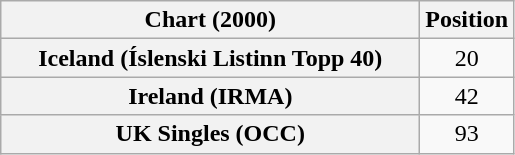<table class="wikitable sortable plainrowheaders" style="text-align:center">
<tr>
<th scope="col" style="width:17em;">Chart (2000)</th>
<th scope="col">Position</th>
</tr>
<tr>
<th scope="row">Iceland (Íslenski Listinn Topp 40)</th>
<td>20</td>
</tr>
<tr>
<th scope="row">Ireland (IRMA)</th>
<td>42</td>
</tr>
<tr>
<th scope="row">UK Singles (OCC)</th>
<td>93</td>
</tr>
</table>
